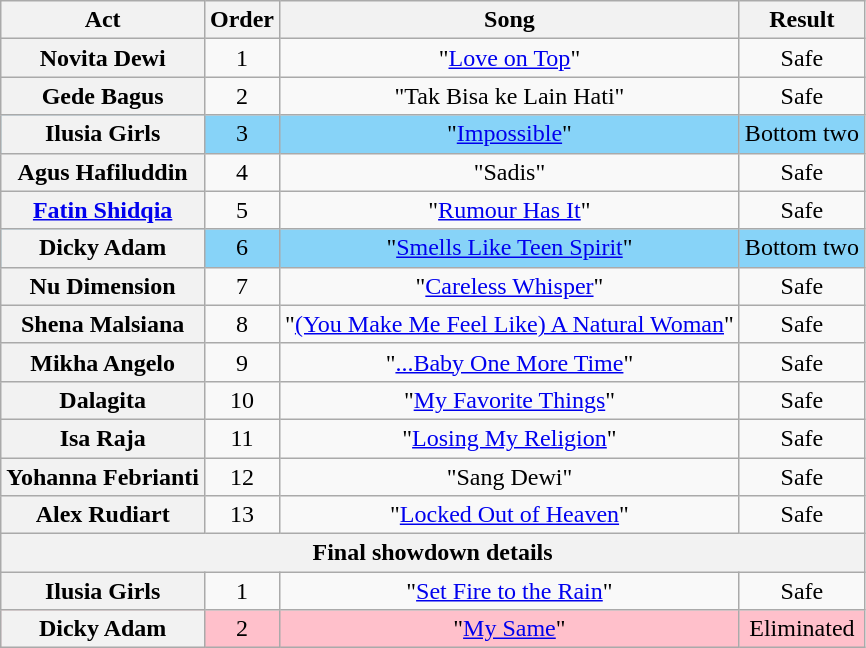<table class="wikitable plainrowheaders" style="text-align:center;">
<tr>
<th scope="col">Act</th>
<th scope="col">Order</th>
<th scope="col">Song</th>
<th scope="col">Result</th>
</tr>
<tr>
<th scope="row">Novita Dewi</th>
<td>1</td>
<td>"<a href='#'>Love on Top</a>"</td>
<td>Safe</td>
</tr>
<tr>
<th scope="row">Gede Bagus</th>
<td>2</td>
<td>"Tak Bisa ke Lain Hati"</td>
<td>Safe</td>
</tr>
<tr style="background:#87D3F8;">
<th scope="row">Ilusia Girls</th>
<td>3</td>
<td>"<a href='#'>Impossible</a>"</td>
<td>Bottom two</td>
</tr>
<tr>
<th scope="row">Agus Hafiluddin</th>
<td>4</td>
<td>"Sadis"</td>
<td>Safe</td>
</tr>
<tr>
<th scope="row"><a href='#'>Fatin Shidqia</a></th>
<td>5</td>
<td>"<a href='#'>Rumour Has It</a>"</td>
<td>Safe</td>
</tr>
<tr style="background:#87D3F8;">
<th scope="row">Dicky Adam</th>
<td>6</td>
<td>"<a href='#'>Smells Like Teen Spirit</a>"</td>
<td>Bottom two</td>
</tr>
<tr>
<th scope="row">Nu Dimension</th>
<td>7</td>
<td>"<a href='#'>Careless Whisper</a>"</td>
<td>Safe</td>
</tr>
<tr>
<th scope="row">Shena Malsiana</th>
<td>8</td>
<td>"<a href='#'>(You Make Me Feel Like) A Natural Woman</a>"</td>
<td>Safe</td>
</tr>
<tr>
<th scope="row">Mikha Angelo</th>
<td>9</td>
<td>"<a href='#'>...Baby One More Time</a>"</td>
<td>Safe</td>
</tr>
<tr>
<th scope="row">Dalagita</th>
<td>10</td>
<td>"<a href='#'>My Favorite Things</a>"</td>
<td>Safe</td>
</tr>
<tr>
<th scope="row">Isa Raja</th>
<td>11</td>
<td>"<a href='#'>Losing My Religion</a>"</td>
<td>Safe</td>
</tr>
<tr>
<th scope="row">Yohanna Febrianti</th>
<td>12</td>
<td>"Sang Dewi"</td>
<td>Safe</td>
</tr>
<tr>
<th scope="row">Alex Rudiart</th>
<td>13</td>
<td>"<a href='#'>Locked Out of Heaven</a>"</td>
<td>Safe</td>
</tr>
<tr>
<th colspan="4">Final showdown details</th>
</tr>
<tr>
<th scope="row">Ilusia Girls</th>
<td>1</td>
<td>"<a href='#'>Set Fire to the Rain</a>"</td>
<td>Safe</td>
</tr>
<tr style="background:pink;">
<th scope="row">Dicky Adam</th>
<td>2</td>
<td>"<a href='#'>My Same</a>"</td>
<td>Eliminated</td>
</tr>
</table>
